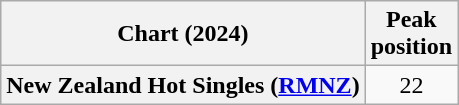<table class="wikitable sortable plainrowheaders" style="text-align:center">
<tr>
<th scope="col">Chart (2024)</th>
<th scope="col">Peak<br>position</th>
</tr>
<tr>
<th scope="row">New Zealand Hot Singles (<a href='#'>RMNZ</a>)</th>
<td>22</td>
</tr>
</table>
